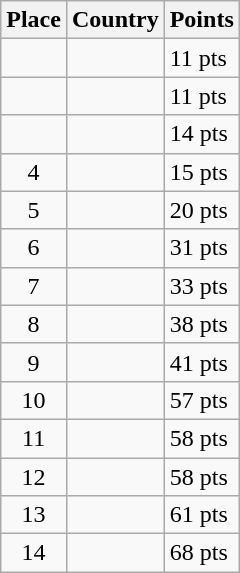<table class=wikitable>
<tr>
<th>Place</th>
<th>Country</th>
<th>Points</th>
</tr>
<tr>
<td align=center></td>
<td></td>
<td>11 pts</td>
</tr>
<tr>
<td align=center></td>
<td></td>
<td>11 pts</td>
</tr>
<tr>
<td align=center></td>
<td></td>
<td>14 pts</td>
</tr>
<tr>
<td align=center>4</td>
<td></td>
<td>15 pts</td>
</tr>
<tr>
<td align=center>5</td>
<td></td>
<td>20 pts</td>
</tr>
<tr>
<td align=center>6</td>
<td></td>
<td>31 pts</td>
</tr>
<tr>
<td align=center>7</td>
<td></td>
<td>33 pts</td>
</tr>
<tr>
<td align=center>8</td>
<td></td>
<td>38 pts</td>
</tr>
<tr>
<td align=center>9</td>
<td></td>
<td>41 pts</td>
</tr>
<tr>
<td align=center>10</td>
<td></td>
<td>57 pts</td>
</tr>
<tr>
<td align=center>11</td>
<td></td>
<td>58 pts</td>
</tr>
<tr>
<td align=center>12</td>
<td></td>
<td>58 pts</td>
</tr>
<tr>
<td align=center>13</td>
<td></td>
<td>61 pts</td>
</tr>
<tr>
<td align=center>14</td>
<td></td>
<td>68 pts</td>
</tr>
</table>
